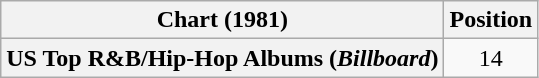<table class="wikitable plainrowheaders" style="text-align:center">
<tr>
<th scope="col">Chart (1981)</th>
<th scope="col">Position</th>
</tr>
<tr>
<th scope="row">US Top R&B/Hip-Hop Albums (<em>Billboard</em>)</th>
<td>14</td>
</tr>
</table>
